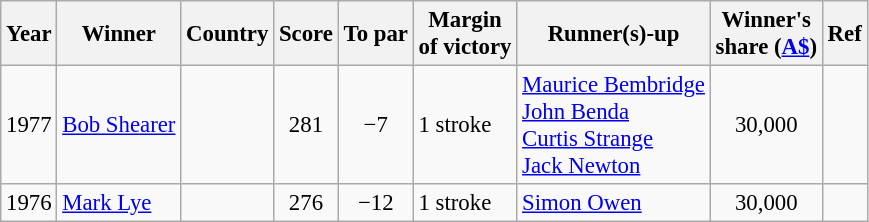<table class=wikitable style="font-size:95%">
<tr>
<th>Year</th>
<th>Winner</th>
<th>Country</th>
<th>Score</th>
<th>To par</th>
<th>Margin<br>of victory</th>
<th>Runner(s)-up</th>
<th>Winner's<br>share (<a href='#'>A$</a>)</th>
<th>Ref</th>
</tr>
<tr>
<td>1977</td>
<td><a href='#'>Bob Shearer</a></td>
<td></td>
<td align=center>281</td>
<td align=center>−7</td>
<td>1 stroke</td>
<td> <a href='#'>Maurice Bembridge</a><br> <a href='#'>John Benda</a><br> <a href='#'>Curtis Strange</a><br> <a href='#'>Jack Newton</a></td>
<td align=center>30,000</td>
<td></td>
</tr>
<tr>
<td>1976</td>
<td><a href='#'>Mark Lye</a></td>
<td></td>
<td align=center>276</td>
<td align=center>−12</td>
<td>1 stroke</td>
<td> <a href='#'>Simon Owen</a></td>
<td align=center>30,000</td>
<td></td>
</tr>
</table>
